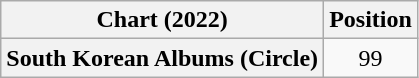<table class="wikitable plainrowheaders" style="text-align:center">
<tr>
<th scope="col">Chart (2022)</th>
<th scope="col">Position</th>
</tr>
<tr>
<th scope="row">South Korean Albums (Circle)</th>
<td>99</td>
</tr>
</table>
